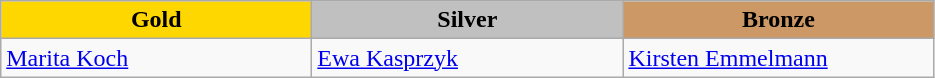<table class="wikitable" style="text-align:left">
<tr align="center">
<td width=200 bgcolor=gold><strong>Gold</strong></td>
<td width=200 bgcolor=silver><strong>Silver</strong></td>
<td width=200 bgcolor=CC9966><strong>Bronze</strong></td>
</tr>
<tr>
<td><a href='#'>Marita Koch</a><br><em></em></td>
<td><a href='#'>Ewa Kasprzyk</a><br><em></em></td>
<td><a href='#'>Kirsten Emmelmann</a><br><em></em></td>
</tr>
</table>
